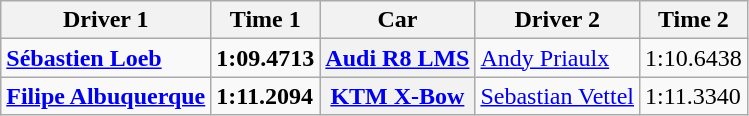<table class="wikitable">
<tr>
<th>Driver 1</th>
<th>Time 1</th>
<th>Car</th>
<th>Driver 2</th>
<th>Time 2</th>
</tr>
<tr>
<td> <strong><a href='#'>Sébastien Loeb</a></strong></td>
<td><strong>1:09.4713</strong></td>
<th><a href='#'>Audi R8 LMS</a></th>
<td> <a href='#'>Andy Priaulx</a></td>
<td>1:10.6438</td>
</tr>
<tr>
<td> <strong><a href='#'>Filipe Albuquerque</a></strong></td>
<td><strong>1:11.2094</strong></td>
<th><a href='#'>KTM X-Bow</a></th>
<td> <a href='#'>Sebastian Vettel</a></td>
<td>1:11.3340</td>
</tr>
</table>
